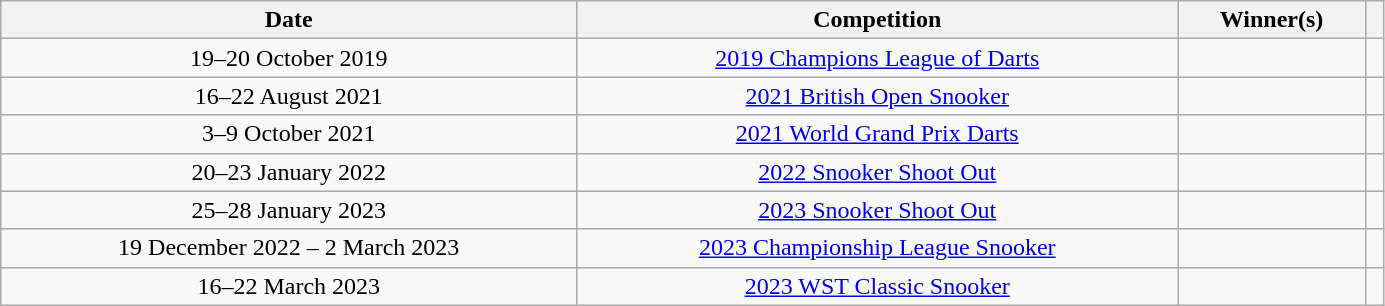<table class="wikitable" style="width:73%; text-align:center">
<tr>
<th>Date</th>
<th>Competition</th>
<th>Winner(s)</th>
<th></th>
</tr>
<tr>
<td>19–20 October 2019</td>
<td><a href='#'>2019 Champions League of Darts</a></td>
<td align=center></td>
<td></td>
</tr>
<tr>
<td>16–22 August 2021</td>
<td><a href='#'>2021 British Open Snooker</a></td>
<td align=center></td>
<td></td>
</tr>
<tr>
<td>3–9 October 2021</td>
<td><a href='#'>2021 World Grand Prix Darts</a></td>
<td align=center></td>
<td></td>
</tr>
<tr>
<td>20–23 January 2022</td>
<td><a href='#'>2022 Snooker Shoot Out</a></td>
<td align=center></td>
<td></td>
</tr>
<tr>
<td>25–28 January 2023</td>
<td><a href='#'>2023 Snooker Shoot Out</a></td>
<td align=center></td>
<td></td>
</tr>
<tr>
<td>19 December 2022 – 2 March 2023</td>
<td><a href='#'>2023 Championship League Snooker</a></td>
<td align=center></td>
<td></td>
</tr>
<tr>
<td>16–22 March 2023</td>
<td><a href='#'>2023 WST Classic Snooker</a></td>
<td align=center></td>
<td></td>
</tr>
</table>
